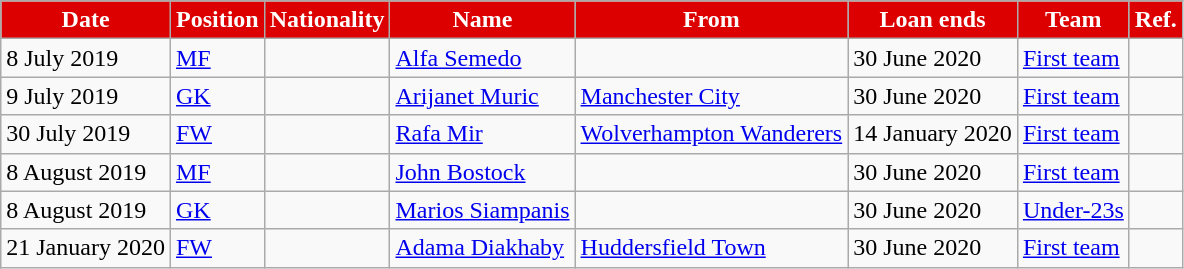<table class="wikitable">
<tr>
<th style="background:#DD0000; color:#FFFFFF;">Date</th>
<th style="background:#DD0000; color:#FFFFFF;">Position</th>
<th style="background:#DD0000; color:#FFFFFF;">Nationality</th>
<th style="background:#DD0000; color:#FFFFFF;">Name</th>
<th style="background:#DD0000; color:#FFFFFF;">From</th>
<th style="background:#DD0000; color:#FFFFFF;">Loan ends</th>
<th style="background:#DD0000; color:#FFFFFF;">Team</th>
<th style="background:#DD0000; color:#FFFFFF;">Ref.</th>
</tr>
<tr>
<td>8 July 2019</td>
<td><a href='#'>MF</a></td>
<td></td>
<td><a href='#'>Alfa Semedo</a></td>
<td></td>
<td>30 June 2020</td>
<td><a href='#'>First team</a></td>
<td></td>
</tr>
<tr>
<td>9 July 2019</td>
<td><a href='#'>GK</a></td>
<td></td>
<td><a href='#'>Arijanet Muric</a></td>
<td><a href='#'>Manchester City</a></td>
<td>30 June 2020</td>
<td><a href='#'>First team</a></td>
<td></td>
</tr>
<tr>
<td>30 July 2019</td>
<td><a href='#'>FW</a></td>
<td></td>
<td><a href='#'>Rafa Mir</a></td>
<td><a href='#'>Wolverhampton Wanderers</a></td>
<td>14 January 2020</td>
<td><a href='#'>First team</a></td>
<td></td>
</tr>
<tr>
<td>8 August 2019</td>
<td><a href='#'>MF</a></td>
<td></td>
<td><a href='#'>John Bostock</a></td>
<td></td>
<td>30 June 2020</td>
<td><a href='#'>First team</a></td>
<td></td>
</tr>
<tr>
<td>8 August 2019</td>
<td><a href='#'>GK</a></td>
<td></td>
<td><a href='#'>Marios Siampanis</a></td>
<td></td>
<td>30 June 2020</td>
<td><a href='#'>Under-23s</a></td>
<td></td>
</tr>
<tr>
<td>21 January 2020</td>
<td><a href='#'>FW</a></td>
<td></td>
<td><a href='#'>Adama Diakhaby</a></td>
<td><a href='#'>Huddersfield Town</a></td>
<td>30 June 2020</td>
<td><a href='#'>First team</a></td>
<td></td>
</tr>
</table>
